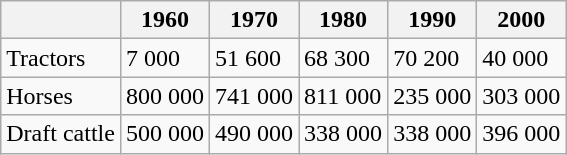<table class="wikitable">
<tr>
<th></th>
<th>1960</th>
<th>1970</th>
<th>1980</th>
<th>1990</th>
<th>2000</th>
</tr>
<tr>
<td>Tractors</td>
<td>7 000</td>
<td>51 600</td>
<td>68 300</td>
<td>70 200</td>
<td>40 000</td>
</tr>
<tr>
<td>Horses</td>
<td>800 000</td>
<td>741 000</td>
<td>811 000</td>
<td>235 000</td>
<td>303 000</td>
</tr>
<tr>
<td>Draft cattle</td>
<td>500 000</td>
<td>490 000</td>
<td>338 000</td>
<td>338 000</td>
<td>396 000</td>
</tr>
</table>
